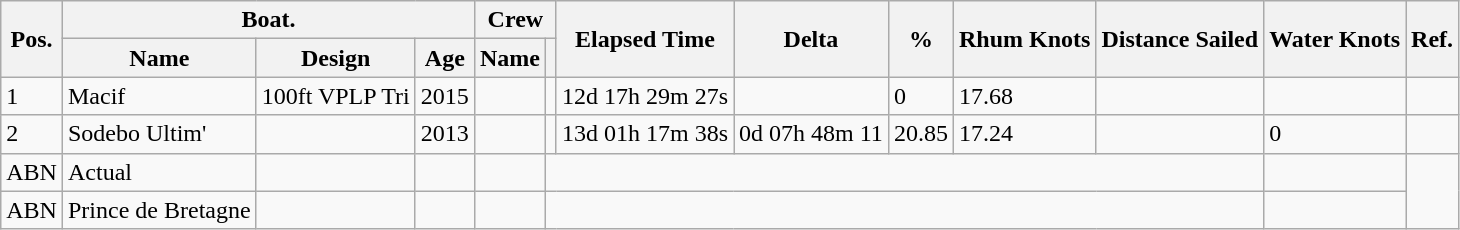<table class="wikitable sortable">
<tr>
<th rowspan=2>Pos.</th>
<th colspan=3>Boat.</th>
<th colspan=2>Crew</th>
<th rowspan=2>Elapsed Time</th>
<th rowspan=2>Delta</th>
<th rowspan=2>%</th>
<th rowspan=2>Rhum Knots</th>
<th rowspan=2>Distance Sailed</th>
<th rowspan=2>Water Knots</th>
<th rowspan=2>Ref.</th>
</tr>
<tr>
<th>Name</th>
<th>Design</th>
<th>Age</th>
<th>Name</th>
<th></th>
</tr>
<tr>
<td>1</td>
<td>Macif</td>
<td>100ft VPLP Tri</td>
<td>2015</td>
<td> <br> </td>
<td> <br> </td>
<td>12d 17h 29m 27s</td>
<td></td>
<td>0</td>
<td>17.68</td>
<td></td>
<td></td>
<td></td>
</tr>
<tr>
<td>2</td>
<td>Sodebo Ultim'</td>
<td></td>
<td>2013</td>
<td> <br> </td>
<td> <br> </td>
<td>13d 01h 17m 38s</td>
<td>0d 07h 48m 11</td>
<td>20.85</td>
<td>17.24</td>
<td></td>
<td>0</td>
<td></td>
</tr>
<tr>
<td>ABN</td>
<td>Actual</td>
<td></td>
<td></td>
<td><br></td>
<td colspan=6></td>
<td></td>
</tr>
<tr>
<td>ABN</td>
<td>Prince de Bretagne</td>
<td></td>
<td></td>
<td><br></td>
<td colspan=6></td>
<td></td>
</tr>
</table>
